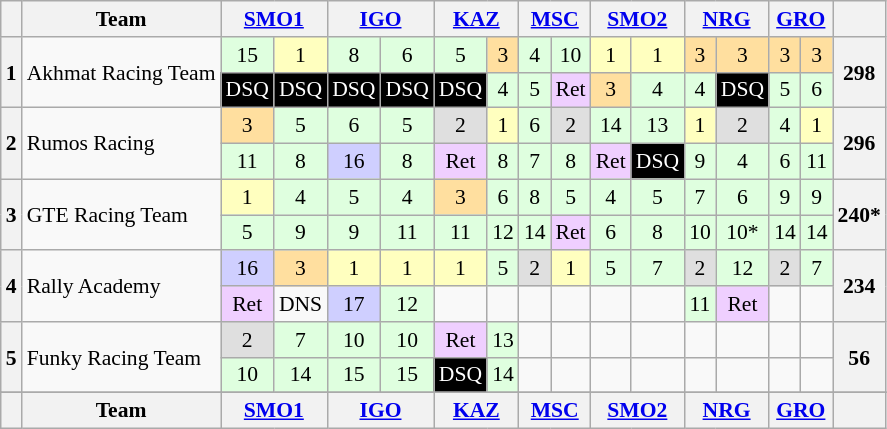<table align=left| class="wikitable" style="font-size: 90%; text-align: center">
<tr valign="top">
<th valign="middle"></th>
<th valign="middle">Team</th>
<th colspan=2><a href='#'>SMO1</a></th>
<th colspan=2><a href='#'>IGO</a></th>
<th colspan=2><a href='#'>KAZ</a></th>
<th colspan=2><a href='#'>MSC</a></th>
<th colspan=2><a href='#'>SMO2</a></th>
<th colspan=2><a href='#'>NRG</a></th>
<th colspan=2><a href='#'>GRO</a></th>
<th valign="middle"></th>
</tr>
<tr>
<th rowspan="2">1</th>
<td rowspan="2" align=left>Akhmat Racing Team</td>
<td style="background:#dfffdf;">15</td>
<td style="background:#ffffbf;">1</td>
<td style="background:#dfffdf;">8</td>
<td style="background:#dfffdf;">6</td>
<td style="background:#dfffdf;">5</td>
<td style="background:#ffdf9f;">3</td>
<td style="background:#dfffdf;">4</td>
<td style="background:#dfffdf;">10</td>
<td style="background:#ffffbf;">1</td>
<td style="background:#ffffbf;">1</td>
<td style="background:#ffdf9f;">3</td>
<td style="background:#ffdf9f;">3</td>
<td style="background:#ffdf9f;">3</td>
<td style="background:#ffdf9f;">3</td>
<th rowspan="2">298</th>
</tr>
<tr>
<td style="background-color:#000000;color:white">DSQ</td>
<td style="background-color:#000000;color:white">DSQ</td>
<td style="background-color:#000000;color:white">DSQ</td>
<td style="background-color:#000000;color:white">DSQ</td>
<td style="background-color:#000000;color:white">DSQ</td>
<td style="background:#dfffdf;">4</td>
<td style="background:#dfffdf;">5</td>
<td style="background:#efcfff;">Ret</td>
<td style="background:#ffdf9f;">3</td>
<td style="background:#dfffdf;">4</td>
<td style="background:#dfffdf;">4</td>
<td style="background-color:#000000;color:white">DSQ</td>
<td style="background:#dfffdf;">5</td>
<td style="background:#dfffdf;">6</td>
</tr>
<tr>
<th rowspan="2">2</th>
<td rowspan="2" align=left>Rumos Racing</td>
<td style="background:#ffdf9f;">3</td>
<td style="background:#dfffdf;">5</td>
<td style="background:#dfffdf;">6</td>
<td style="background:#dfffdf;">5</td>
<td style="background:#dfdfdf;">2</td>
<td style="background:#ffffbf;">1</td>
<td style="background:#dfffdf;">6</td>
<td style="background:#dfdfdf;">2</td>
<td style="background:#dfffdf;">14</td>
<td style="background:#dfffdf;">13</td>
<td style="background:#ffffbf;">1</td>
<td style="background:#dfdfdf;">2</td>
<td style="background:#dfffdf;">4</td>
<td style="background:#ffffbf;">1</td>
<th rowspan="2">296</th>
</tr>
<tr>
<td style="background:#dfffdf;">11</td>
<td style="background:#dfffdf;">8</td>
<td style="background:#cfcfff;">16</td>
<td style="background:#dfffdf;">8</td>
<td style="background:#efcfff;">Ret</td>
<td style="background:#dfffdf;">8</td>
<td style="background:#dfffdf;">7</td>
<td style="background:#dfffdf;">8</td>
<td style="background:#efcfff;">Ret</td>
<td style="background-color:#000000;color:white">DSQ</td>
<td style="background:#dfffdf;">9</td>
<td style="background:#dfffdf;">4</td>
<td style="background:#dfffdf;">6</td>
<td style="background:#dfffdf;">11</td>
</tr>
<tr>
<th rowspan="2">3</th>
<td rowspan="2" align=left>GTE Racing Team</td>
<td style="background:#ffffbf;">1</td>
<td style="background:#dfffdf;">4</td>
<td style="background:#dfffdf;">5</td>
<td style="background:#dfffdf;">4</td>
<td style="background:#ffdf9f;">3</td>
<td style="background:#dfffdf;">6</td>
<td style="background:#dfffdf;">8</td>
<td style="background:#dfffdf;">5</td>
<td style="background:#dfffdf;">4</td>
<td style="background:#dfffdf;">5</td>
<td style="background:#dfffdf;">7</td>
<td style="background:#dfffdf;">6</td>
<td style="background:#dfffdf;">9</td>
<td style="background:#dfffdf;">9</td>
<th rowspan="2">240*</th>
</tr>
<tr>
<td style="background:#dfffdf;">5</td>
<td style="background:#dfffdf;">9</td>
<td style="background:#dfffdf;">9</td>
<td style="background:#dfffdf;">11</td>
<td style="background:#dfffdf;">11</td>
<td style="background:#dfffdf;">12</td>
<td style="background:#dfffdf;">14</td>
<td style="background:#efcfff;">Ret</td>
<td style="background:#dfffdf;">6</td>
<td style="background:#dfffdf;">8</td>
<td style="background:#dfffdf;">10</td>
<td style="background:#dfffdf;">10*</td>
<td style="background:#dfffdf;">14</td>
<td style="background:#dfffdf;">14</td>
</tr>
<tr>
<th rowspan="2">4</th>
<td rowspan="2" align=left>Rally Academy</td>
<td style="background:#cfcfff;">16</td>
<td style="background:#ffdf9f;">3</td>
<td style="background:#ffffbf;">1</td>
<td style="background:#ffffbf;">1</td>
<td style="background:#ffffbf;">1</td>
<td style="background:#dfffdf;">5</td>
<td style="background:#dfdfdf;">2</td>
<td style="background:#ffffbf;">1</td>
<td style="background:#dfffdf;">5</td>
<td style="background:#dfffdf;">7</td>
<td style="background:#dfdfdf;">2</td>
<td style="background:#dfffdf;">12</td>
<td style="background:#dfdfdf;">2</td>
<td style="background:#dfffdf;">7</td>
<th rowspan="2">234</th>
</tr>
<tr>
<td style="background:#efcfff;">Ret</td>
<td>DNS</td>
<td style="background:#cfcfff;">17</td>
<td style="background:#dfffdf;">12</td>
<td></td>
<td></td>
<td></td>
<td></td>
<td></td>
<td></td>
<td style="background:#dfffdf;">11</td>
<td style="background:#efcfff;">Ret</td>
<td></td>
<td></td>
</tr>
<tr>
<th rowspan="2">5</th>
<td rowspan="2" align=left>Funky Racing Team</td>
<td style="background:#dfdfdf;">2</td>
<td style="background:#dfffdf;">7</td>
<td style="background:#dfffdf;">10</td>
<td style="background:#dfffdf;">10</td>
<td style="background:#efcfff;">Ret</td>
<td style="background:#dfffdf;">13</td>
<td></td>
<td></td>
<td></td>
<td></td>
<td></td>
<td></td>
<td></td>
<td></td>
<th rowspan="2">56</th>
</tr>
<tr>
<td style="background:#dfffdf;">10</td>
<td style="background:#dfffdf;">14</td>
<td style="background:#dfffdf;">15</td>
<td style="background:#dfffdf;">15</td>
<td style="background-color:#000000;color:white">DSQ</td>
<td style="background:#dfffdf;">14</td>
<td></td>
<td></td>
<td></td>
<td></td>
<td></td>
<td></td>
<td></td>
<td></td>
</tr>
<tr>
</tr>
<tr valign="top">
<th valign="middle"></th>
<th valign="middle">Team</th>
<th colspan=2><a href='#'>SMO1</a></th>
<th colspan=2><a href='#'>IGO</a></th>
<th colspan=2><a href='#'>KAZ</a></th>
<th colspan=2><a href='#'>MSC</a></th>
<th colspan=2><a href='#'>SMO2</a></th>
<th colspan=2><a href='#'>NRG</a></th>
<th colspan=2><a href='#'>GRO</a></th>
<th valign="middle"></th>
</tr>
</table>
